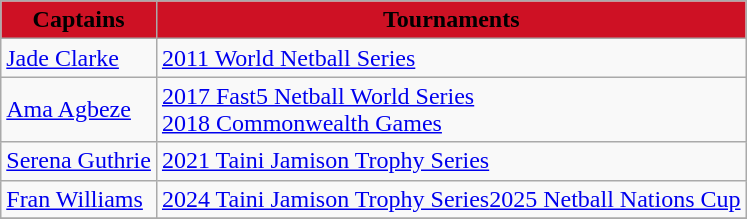<table class="wikitable collapsible" border="1">
<tr>
<th style="background:#CE1124;"><span>Captains</span></th>
<th style="background:#CE1124;"><span>Tournaments</span></th>
</tr>
<tr>
<td><a href='#'>Jade Clarke</a></td>
<td><a href='#'>2011 World Netball Series</a></td>
</tr>
<tr>
<td><a href='#'>Ama Agbeze</a></td>
<td><a href='#'>2017 Fast5 Netball World Series</a><br><a href='#'>2018 Commonwealth Games</a></td>
</tr>
<tr>
<td><a href='#'>Serena Guthrie</a></td>
<td><a href='#'>2021 Taini Jamison Trophy Series</a></td>
</tr>
<tr>
<td><a href='#'>Fran Williams</a></td>
<td><a href='#'>2024 Taini Jamison Trophy Series</a><a href='#'>2025 Netball Nations Cup</a></td>
</tr>
<tr>
</tr>
</table>
